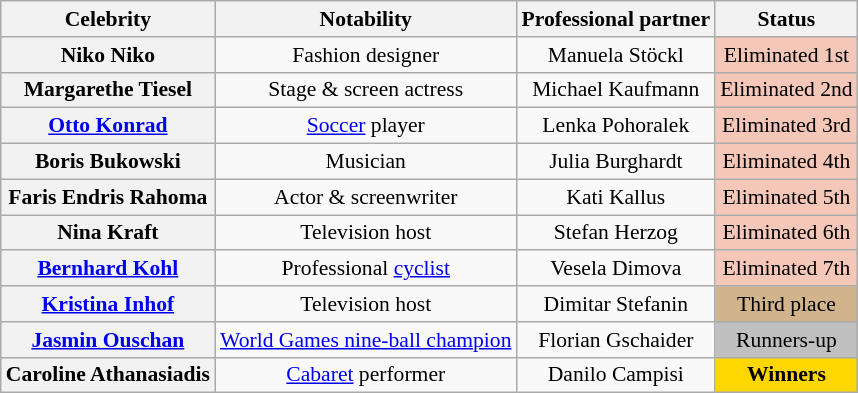<table class="wikitable sortable" style="text-align:center; font-size:90%">
<tr>
<th scope="col">Celebrity</th>
<th scope="col" class="unsortable">Notability</th>
<th scope="col">Professional partner</th>
<th scope="col">Status</th>
</tr>
<tr>
<th scope="row">Niko Niko</th>
<td>Fashion designer</td>
<td>Manuela Stöckl</td>
<td bgcolor="f4c7b8">Eliminated 1st</td>
</tr>
<tr>
<th scope="row">Margarethe Tiesel</th>
<td>Stage & screen actress</td>
<td>Michael Kaufmann</td>
<td bgcolor="f4c7b8">Eliminated 2nd</td>
</tr>
<tr>
<th scope="row"><a href='#'>Otto Konrad</a></th>
<td><a href='#'>Soccer</a> player</td>
<td>Lenka Pohoralek</td>
<td bgcolor="f4c7b8">Eliminated 3rd</td>
</tr>
<tr>
<th scope="row">Boris Bukowski</th>
<td>Musician</td>
<td>Julia Burghardt</td>
<td bgcolor="f4c7b8">Eliminated 4th</td>
</tr>
<tr>
<th scope="row">Faris Endris Rahoma</th>
<td>Actor & screenwriter</td>
<td>Kati Kallus</td>
<td bgcolor="f4c7b8">Eliminated 5th</td>
</tr>
<tr>
<th scope="row">Nina Kraft</th>
<td>Television host</td>
<td>Stefan Herzog</td>
<td bgcolor="f4c7b8">Eliminated 6th</td>
</tr>
<tr>
<th scope="row"><a href='#'>Bernhard Kohl</a></th>
<td>Professional <a href='#'>cyclist</a></td>
<td>Vesela Dimova</td>
<td bgcolor="f4c7b8">Eliminated 7th</td>
</tr>
<tr>
<th scope="row"><a href='#'>Kristina Inhof</a></th>
<td>Television host</td>
<td>Dimitar Stefanin</td>
<td bgcolor="tan">Third place</td>
</tr>
<tr>
<th scope="row"><a href='#'>Jasmin Ouschan</a></th>
<td><a href='#'>World Games nine-ball champion</a></td>
<td>Florian Gschaider</td>
<td bgcolor="silver">Runners-up</td>
</tr>
<tr>
<th scope="row"><strong>Caroline Athanasiadis</strong></th>
<td><a href='#'>Cabaret</a> performer</td>
<td>Danilo Campisi</td>
<td bgcolor="gold"><strong>Winners</strong></td>
</tr>
</table>
